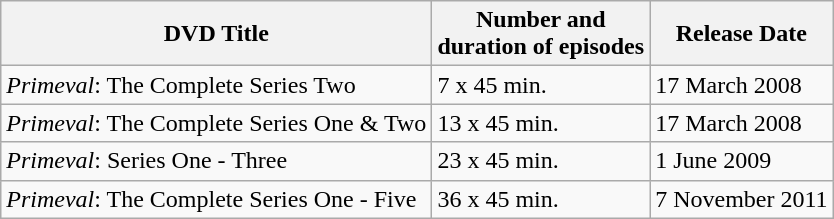<table class="wikitable">
<tr>
<th>DVD Title</th>
<th>Number and<br>duration of episodes</th>
<th>Release Date</th>
</tr>
<tr>
<td><em>Primeval</em>: The Complete Series Two</td>
<td>7 x 45 min.</td>
<td>17 March 2008</td>
</tr>
<tr>
<td><em>Primeval</em>: The Complete Series One & Two</td>
<td>13 x 45 min.</td>
<td>17 March 2008</td>
</tr>
<tr>
<td><em>Primeval</em>: Series One - Three</td>
<td>23 x 45 min.</td>
<td>1 June 2009</td>
</tr>
<tr>
<td><em>Primeval</em>: The Complete Series One - Five</td>
<td>36 x 45 min.</td>
<td>7 November 2011</td>
</tr>
</table>
